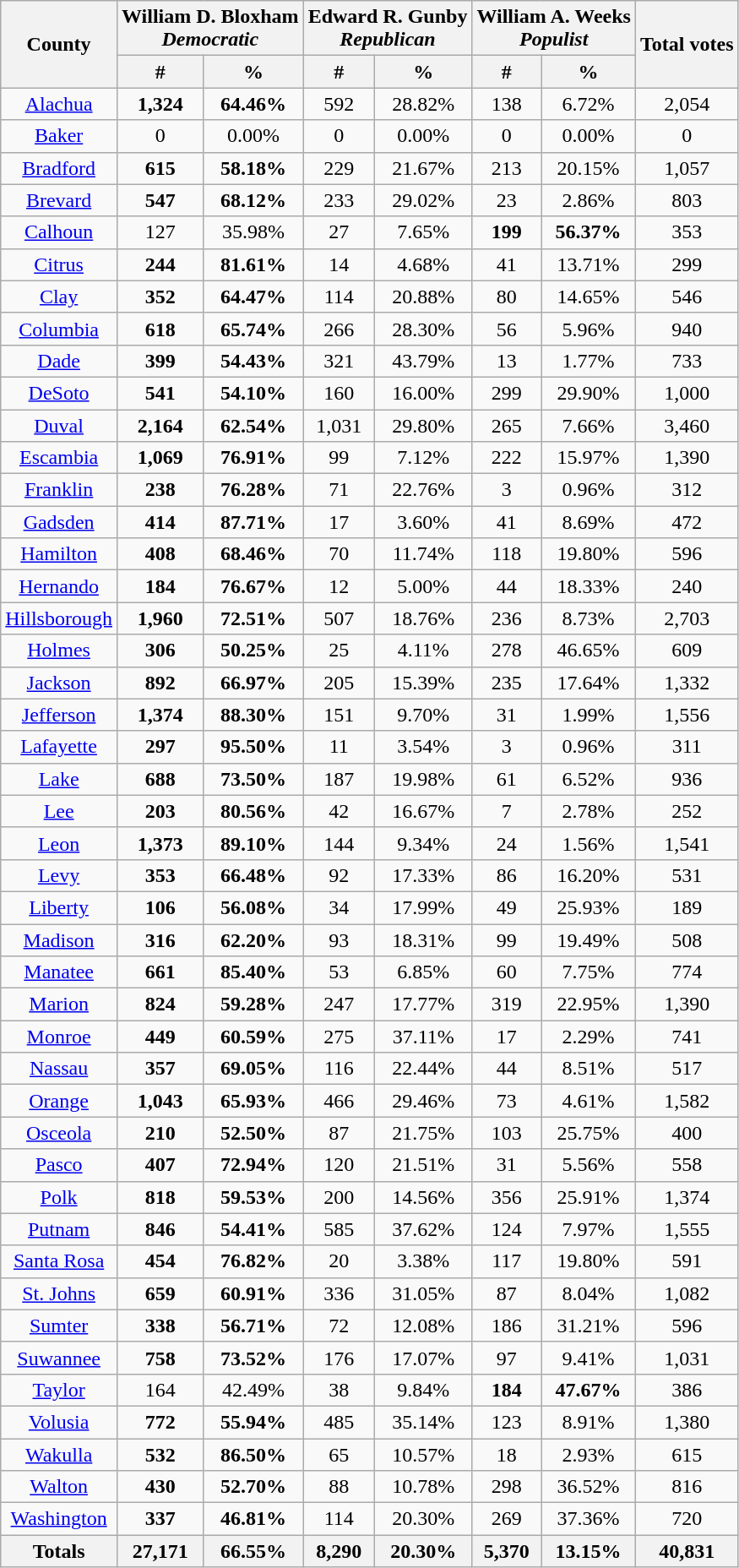<table class="wikitable sortable">
<tr>
<th rowspan="2">County</th>
<th colspan="2" style="text-align: center;" >William D. Bloxham <br><em>Democratic</em></th>
<th colspan="2" style="text-align: center;" >Edward R. Gunby <br> <em>Republican</em></th>
<th colspan="2" style="text-align: center;" >William A. Weeks <br> <em>Populist</em></th>
<th rowspan="2">Total votes</th>
</tr>
<tr>
<th colspan="1" style="text-align: center;" >#</th>
<th colspan="1" style="text-align: center;" >%</th>
<th colspan="1" style="text-align: center;" >#</th>
<th colspan="1" style="text-align: center;" >%</th>
<th colspan="1" style="text-align: center;" >#</th>
<th colspan="1" style="text-align: center;" >%</th>
</tr>
<tr style="text-align:center;">
<td><a href='#'>Alachua</a></td>
<td><strong>1,324</strong></td>
<td><strong>64.46%</strong></td>
<td>592</td>
<td>28.82%</td>
<td>138</td>
<td>6.72%</td>
<td>2,054</td>
</tr>
<tr style="text-align:center;">
<td><a href='#'>Baker</a></td>
<td>0</td>
<td>0.00%</td>
<td>0</td>
<td>0.00%</td>
<td>0</td>
<td>0.00%</td>
<td>0</td>
</tr>
<tr style="text-align:center;">
<td><a href='#'>Bradford</a></td>
<td><strong>615</strong></td>
<td><strong>58.18%</strong></td>
<td>229</td>
<td>21.67%</td>
<td>213</td>
<td>20.15%</td>
<td>1,057</td>
</tr>
<tr style="text-align:center;">
<td><a href='#'>Brevard</a></td>
<td><strong>547</strong></td>
<td><strong>68.12%</strong></td>
<td>233</td>
<td>29.02%</td>
<td>23</td>
<td>2.86%</td>
<td>803</td>
</tr>
<tr style="text-align:center;">
<td><a href='#'>Calhoun</a></td>
<td>127</td>
<td>35.98%</td>
<td>27</td>
<td>7.65%</td>
<td><strong>199</strong></td>
<td><strong>56.37%</strong></td>
<td>353</td>
</tr>
<tr style="text-align:center;">
<td><a href='#'>Citrus</a></td>
<td><strong>244</strong></td>
<td><strong>81.61%</strong></td>
<td>14</td>
<td>4.68%</td>
<td>41</td>
<td>13.71%</td>
<td>299</td>
</tr>
<tr style="text-align:center;">
<td><a href='#'>Clay</a></td>
<td><strong>352</strong></td>
<td><strong>64.47%</strong></td>
<td>114</td>
<td>20.88%</td>
<td>80</td>
<td>14.65%</td>
<td>546</td>
</tr>
<tr style="text-align:center;">
<td><a href='#'>Columbia</a></td>
<td><strong>618</strong></td>
<td><strong>65.74%</strong></td>
<td>266</td>
<td>28.30%</td>
<td>56</td>
<td>5.96%</td>
<td>940</td>
</tr>
<tr style="text-align:center;">
<td><a href='#'>Dade</a></td>
<td><strong>399</strong></td>
<td><strong>54.43%</strong></td>
<td>321</td>
<td>43.79%</td>
<td>13</td>
<td>1.77%</td>
<td>733</td>
</tr>
<tr style="text-align:center;">
<td><a href='#'>DeSoto</a></td>
<td><strong>541</strong></td>
<td><strong>54.10%</strong></td>
<td>160</td>
<td>16.00%</td>
<td>299</td>
<td>29.90%</td>
<td>1,000</td>
</tr>
<tr style="text-align:center;">
<td><a href='#'>Duval</a></td>
<td><strong>2,164</strong></td>
<td><strong>62.54%</strong></td>
<td>1,031</td>
<td>29.80%</td>
<td>265</td>
<td>7.66%</td>
<td>3,460</td>
</tr>
<tr style="text-align:center;">
<td><a href='#'>Escambia</a></td>
<td><strong>1,069</strong></td>
<td><strong>76.91%</strong></td>
<td>99</td>
<td>7.12%</td>
<td>222</td>
<td>15.97%</td>
<td>1,390</td>
</tr>
<tr style="text-align:center;">
<td><a href='#'>Franklin</a></td>
<td><strong>238</strong></td>
<td><strong>76.28%</strong></td>
<td>71</td>
<td>22.76%</td>
<td>3</td>
<td>0.96%</td>
<td>312</td>
</tr>
<tr style="text-align:center;">
<td><a href='#'>Gadsden</a></td>
<td><strong>414</strong></td>
<td><strong>87.71%</strong></td>
<td>17</td>
<td>3.60%</td>
<td>41</td>
<td>8.69%</td>
<td>472</td>
</tr>
<tr style="text-align:center;">
<td><a href='#'>Hamilton</a></td>
<td><strong>408</strong></td>
<td><strong>68.46%</strong></td>
<td>70</td>
<td>11.74%</td>
<td>118</td>
<td>19.80%</td>
<td>596</td>
</tr>
<tr style="text-align:center;">
<td><a href='#'>Hernando</a></td>
<td><strong>184</strong></td>
<td><strong>76.67%</strong></td>
<td>12</td>
<td>5.00%</td>
<td>44</td>
<td>18.33%</td>
<td>240</td>
</tr>
<tr style="text-align:center;">
<td><a href='#'>Hillsborough</a></td>
<td><strong>1,960</strong></td>
<td><strong>72.51%</strong></td>
<td>507</td>
<td>18.76%</td>
<td>236</td>
<td>8.73%</td>
<td>2,703</td>
</tr>
<tr style="text-align:center;">
<td><a href='#'>Holmes</a></td>
<td><strong>306</strong></td>
<td><strong>50.25%</strong></td>
<td>25</td>
<td>4.11%</td>
<td>278</td>
<td>46.65%</td>
<td>609</td>
</tr>
<tr style="text-align:center;">
<td><a href='#'>Jackson</a></td>
<td><strong>892</strong></td>
<td><strong>66.97%</strong></td>
<td>205</td>
<td>15.39%</td>
<td>235</td>
<td>17.64%</td>
<td>1,332</td>
</tr>
<tr style="text-align:center;">
<td><a href='#'>Jefferson</a></td>
<td><strong>1,374</strong></td>
<td><strong>88.30%</strong></td>
<td>151</td>
<td>9.70%</td>
<td>31</td>
<td>1.99%</td>
<td>1,556</td>
</tr>
<tr style="text-align:center;">
<td><a href='#'>Lafayette</a></td>
<td><strong>297</strong></td>
<td><strong>95.50%</strong></td>
<td>11</td>
<td>3.54%</td>
<td>3</td>
<td>0.96%</td>
<td>311</td>
</tr>
<tr style="text-align:center;">
<td><a href='#'>Lake</a></td>
<td><strong>688</strong></td>
<td><strong>73.50%</strong></td>
<td>187</td>
<td>19.98%</td>
<td>61</td>
<td>6.52%</td>
<td>936</td>
</tr>
<tr style="text-align:center;">
<td><a href='#'>Lee</a></td>
<td><strong>203</strong></td>
<td><strong>80.56%</strong></td>
<td>42</td>
<td>16.67%</td>
<td>7</td>
<td>2.78%</td>
<td>252</td>
</tr>
<tr style="text-align:center;">
<td><a href='#'>Leon</a></td>
<td><strong>1,373</strong></td>
<td><strong>89.10%</strong></td>
<td>144</td>
<td>9.34%</td>
<td>24</td>
<td>1.56%</td>
<td>1,541</td>
</tr>
<tr style="text-align:center;">
<td><a href='#'>Levy</a></td>
<td><strong>353</strong></td>
<td><strong>66.48%</strong></td>
<td>92</td>
<td>17.33%</td>
<td>86</td>
<td>16.20%</td>
<td>531</td>
</tr>
<tr style="text-align:center;">
<td><a href='#'>Liberty</a></td>
<td><strong>106</strong></td>
<td><strong>56.08%</strong></td>
<td>34</td>
<td>17.99%</td>
<td>49</td>
<td>25.93%</td>
<td>189</td>
</tr>
<tr style="text-align:center;">
<td><a href='#'>Madison</a></td>
<td><strong>316</strong></td>
<td><strong>62.20%</strong></td>
<td>93</td>
<td>18.31%</td>
<td>99</td>
<td>19.49%</td>
<td>508</td>
</tr>
<tr style="text-align:center;">
<td><a href='#'>Manatee</a></td>
<td><strong>661</strong></td>
<td><strong>85.40%</strong></td>
<td>53</td>
<td>6.85%</td>
<td>60</td>
<td>7.75%</td>
<td>774</td>
</tr>
<tr style="text-align:center;">
<td><a href='#'>Marion</a></td>
<td><strong>824</strong></td>
<td><strong>59.28%</strong></td>
<td>247</td>
<td>17.77%</td>
<td>319</td>
<td>22.95%</td>
<td>1,390</td>
</tr>
<tr style="text-align:center;">
<td><a href='#'>Monroe</a></td>
<td><strong>449</strong></td>
<td><strong>60.59%</strong></td>
<td>275</td>
<td>37.11%</td>
<td>17</td>
<td>2.29%</td>
<td>741</td>
</tr>
<tr style="text-align:center;">
<td><a href='#'>Nassau</a></td>
<td><strong>357</strong></td>
<td><strong>69.05%</strong></td>
<td>116</td>
<td>22.44%</td>
<td>44</td>
<td>8.51%</td>
<td>517</td>
</tr>
<tr style="text-align:center;">
<td><a href='#'>Orange</a></td>
<td><strong>1,043</strong></td>
<td><strong>65.93%</strong></td>
<td>466</td>
<td>29.46%</td>
<td>73</td>
<td>4.61%</td>
<td>1,582</td>
</tr>
<tr style="text-align:center;">
<td><a href='#'>Osceola</a></td>
<td><strong>210</strong></td>
<td><strong>52.50%</strong></td>
<td>87</td>
<td>21.75%</td>
<td>103</td>
<td>25.75%</td>
<td>400</td>
</tr>
<tr style="text-align:center;">
<td><a href='#'>Pasco</a></td>
<td><strong>407</strong></td>
<td><strong>72.94%</strong></td>
<td>120</td>
<td>21.51%</td>
<td>31</td>
<td>5.56%</td>
<td>558</td>
</tr>
<tr style="text-align:center;">
<td><a href='#'>Polk</a></td>
<td><strong>818</strong></td>
<td><strong>59.53%</strong></td>
<td>200</td>
<td>14.56%</td>
<td>356</td>
<td>25.91%</td>
<td>1,374</td>
</tr>
<tr style="text-align:center;">
<td><a href='#'>Putnam</a></td>
<td><strong>846</strong></td>
<td><strong>54.41%</strong></td>
<td>585</td>
<td>37.62%</td>
<td>124</td>
<td>7.97%</td>
<td>1,555</td>
</tr>
<tr style="text-align:center;">
<td><a href='#'>Santa Rosa</a></td>
<td><strong>454</strong></td>
<td><strong>76.82%</strong></td>
<td>20</td>
<td>3.38%</td>
<td>117</td>
<td>19.80%</td>
<td>591</td>
</tr>
<tr style="text-align:center;">
<td><a href='#'>St. Johns</a></td>
<td><strong>659</strong></td>
<td><strong>60.91%</strong></td>
<td>336</td>
<td>31.05%</td>
<td>87</td>
<td>8.04%</td>
<td>1,082</td>
</tr>
<tr style="text-align:center;">
<td><a href='#'>Sumter</a></td>
<td><strong>338</strong></td>
<td><strong>56.71%</strong></td>
<td>72</td>
<td>12.08%</td>
<td>186</td>
<td>31.21%</td>
<td>596</td>
</tr>
<tr style="text-align:center;">
<td><a href='#'>Suwannee</a></td>
<td><strong>758</strong></td>
<td><strong>73.52%</strong></td>
<td>176</td>
<td>17.07%</td>
<td>97</td>
<td>9.41%</td>
<td>1,031</td>
</tr>
<tr style="text-align:center;">
<td><a href='#'>Taylor</a></td>
<td>164</td>
<td>42.49%</td>
<td>38</td>
<td>9.84%</td>
<td><strong>184</strong></td>
<td><strong>47.67%</strong></td>
<td>386</td>
</tr>
<tr style="text-align:center;">
<td><a href='#'>Volusia</a></td>
<td><strong>772</strong></td>
<td><strong>55.94%</strong></td>
<td>485</td>
<td>35.14%</td>
<td>123</td>
<td>8.91%</td>
<td>1,380</td>
</tr>
<tr style="text-align:center;">
<td><a href='#'>Wakulla</a></td>
<td><strong>532</strong></td>
<td><strong>86.50%</strong></td>
<td>65</td>
<td>10.57%</td>
<td>18</td>
<td>2.93%</td>
<td>615</td>
</tr>
<tr style="text-align:center;">
<td><a href='#'>Walton</a></td>
<td><strong>430</strong></td>
<td><strong>52.70%</strong></td>
<td>88</td>
<td>10.78%</td>
<td>298</td>
<td>36.52%</td>
<td>816</td>
</tr>
<tr style="text-align:center;">
<td><a href='#'>Washington</a></td>
<td><strong>337</strong></td>
<td><strong>46.81%</strong></td>
<td>114</td>
<td>20.30%</td>
<td>269</td>
<td>37.36%</td>
<td>720</td>
</tr>
<tr style="text-align:center;">
<th>Totals</th>
<th>27,171</th>
<th>66.55%</th>
<th>8,290</th>
<th>20.30%</th>
<th>5,370</th>
<th>13.15%</th>
<th>40,831</th>
</tr>
</table>
